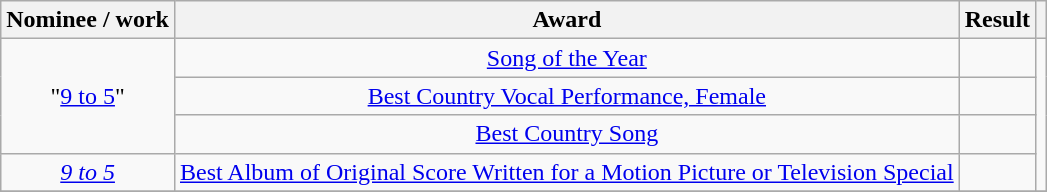<table class="wikitable plainrowheaders" style="text-align:center;">
<tr>
<th scope="col">Nominee / work</th>
<th scope="col">Award</th>
<th scope="col">Result</th>
<th scope="col" class="unsortable"></th>
</tr>
<tr>
<td rowspan = "3">"<a href='#'>9 to 5</a>"</td>
<td><a href='#'>Song of the Year</a></td>
<td></td>
<td rowspan = "4"></td>
</tr>
<tr>
<td><a href='#'>Best Country Vocal Performance, Female</a></td>
<td></td>
</tr>
<tr>
<td><a href='#'>Best Country Song</a></td>
<td></td>
</tr>
<tr>
<td><em><a href='#'>9 to 5</a></em></td>
<td><a href='#'>Best Album of Original Score Written for a Motion Picture or Television Special</a></td>
<td></td>
</tr>
<tr>
</tr>
</table>
